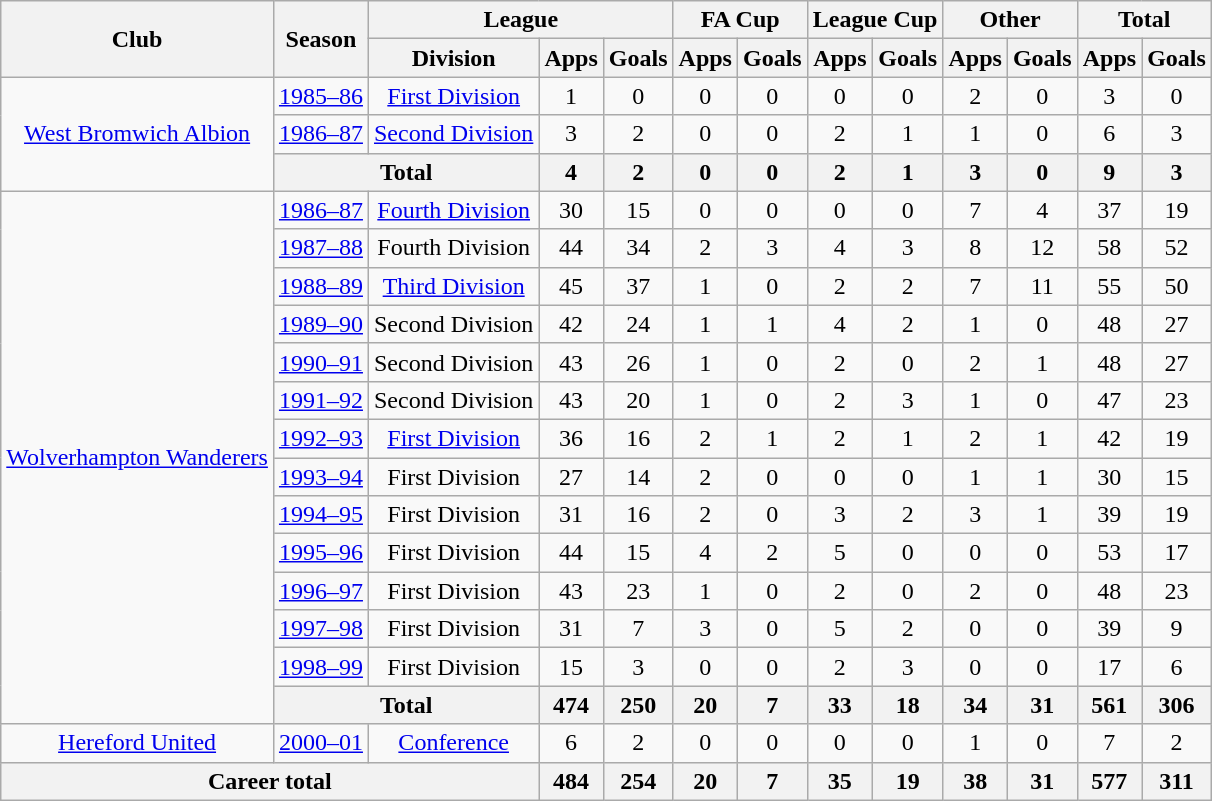<table class="wikitable" style="text-align: center;">
<tr>
<th rowspan="2">Club</th>
<th rowspan="2">Season</th>
<th colspan="3">League</th>
<th colspan="2">FA Cup</th>
<th colspan="2">League Cup</th>
<th colspan="2">Other</th>
<th colspan="2">Total</th>
</tr>
<tr>
<th>Division</th>
<th>Apps</th>
<th>Goals</th>
<th>Apps</th>
<th>Goals</th>
<th>Apps</th>
<th>Goals</th>
<th>Apps</th>
<th>Goals</th>
<th>Apps</th>
<th>Goals</th>
</tr>
<tr>
<td rowspan="3"><a href='#'>West Bromwich Albion</a></td>
<td><a href='#'>1985–86</a></td>
<td><a href='#'>First Division</a></td>
<td>1</td>
<td>0</td>
<td>0</td>
<td>0</td>
<td>0</td>
<td>0</td>
<td>2</td>
<td>0</td>
<td>3</td>
<td>0</td>
</tr>
<tr>
<td><a href='#'>1986–87</a></td>
<td><a href='#'>Second Division</a></td>
<td>3</td>
<td>2</td>
<td>0</td>
<td>0</td>
<td>2</td>
<td>1</td>
<td>1</td>
<td>0</td>
<td>6</td>
<td>3</td>
</tr>
<tr>
<th colspan=2>Total</th>
<th>4</th>
<th>2</th>
<th>0</th>
<th>0</th>
<th>2</th>
<th>1</th>
<th>3</th>
<th>0</th>
<th>9</th>
<th>3</th>
</tr>
<tr>
<td rowspan="14"><a href='#'>Wolverhampton Wanderers</a></td>
<td><a href='#'>1986–87</a></td>
<td><a href='#'>Fourth Division</a></td>
<td>30</td>
<td>15</td>
<td>0</td>
<td>0</td>
<td>0</td>
<td>0</td>
<td>7</td>
<td>4</td>
<td>37</td>
<td>19</td>
</tr>
<tr>
<td><a href='#'>1987–88</a></td>
<td>Fourth Division</td>
<td>44</td>
<td>34</td>
<td>2</td>
<td>3</td>
<td>4</td>
<td>3</td>
<td>8</td>
<td>12</td>
<td>58</td>
<td>52</td>
</tr>
<tr>
<td><a href='#'>1988–89</a></td>
<td><a href='#'>Third Division</a></td>
<td>45</td>
<td>37</td>
<td>1</td>
<td>0</td>
<td>2</td>
<td>2</td>
<td>7</td>
<td>11</td>
<td>55</td>
<td>50</td>
</tr>
<tr>
<td><a href='#'>1989–90</a></td>
<td>Second Division</td>
<td>42</td>
<td>24</td>
<td>1</td>
<td>1</td>
<td>4</td>
<td>2</td>
<td>1</td>
<td>0</td>
<td>48</td>
<td>27</td>
</tr>
<tr>
<td><a href='#'>1990–91</a></td>
<td>Second Division</td>
<td>43</td>
<td>26</td>
<td>1</td>
<td>0</td>
<td>2</td>
<td>0</td>
<td>2</td>
<td>1</td>
<td>48</td>
<td>27</td>
</tr>
<tr>
<td><a href='#'>1991–92</a></td>
<td>Second Division</td>
<td>43</td>
<td>20</td>
<td>1</td>
<td>0</td>
<td>2</td>
<td>3</td>
<td>1</td>
<td>0</td>
<td>47</td>
<td>23</td>
</tr>
<tr>
<td><a href='#'>1992–93</a></td>
<td><a href='#'>First Division</a></td>
<td>36</td>
<td>16</td>
<td>2</td>
<td>1</td>
<td>2</td>
<td>1</td>
<td>2</td>
<td>1</td>
<td>42</td>
<td>19</td>
</tr>
<tr>
<td><a href='#'>1993–94</a></td>
<td>First Division</td>
<td>27</td>
<td>14</td>
<td>2</td>
<td>0</td>
<td>0</td>
<td>0</td>
<td>1</td>
<td>1</td>
<td>30</td>
<td>15</td>
</tr>
<tr>
<td><a href='#'>1994–95</a></td>
<td>First Division</td>
<td>31</td>
<td>16</td>
<td>2</td>
<td>0</td>
<td>3</td>
<td>2</td>
<td>3</td>
<td>1</td>
<td>39</td>
<td>19</td>
</tr>
<tr>
<td><a href='#'>1995–96</a></td>
<td>First Division</td>
<td>44</td>
<td>15</td>
<td>4</td>
<td>2</td>
<td>5</td>
<td>0</td>
<td>0</td>
<td>0</td>
<td>53</td>
<td>17</td>
</tr>
<tr>
<td><a href='#'>1996–97</a></td>
<td>First Division</td>
<td>43</td>
<td>23</td>
<td>1</td>
<td>0</td>
<td>2</td>
<td>0</td>
<td>2</td>
<td>0</td>
<td>48</td>
<td>23</td>
</tr>
<tr>
<td><a href='#'>1997–98</a></td>
<td>First Division</td>
<td>31</td>
<td>7</td>
<td>3</td>
<td>0</td>
<td>5</td>
<td>2</td>
<td>0</td>
<td>0</td>
<td>39</td>
<td>9</td>
</tr>
<tr>
<td><a href='#'>1998–99</a></td>
<td>First Division</td>
<td>15</td>
<td>3</td>
<td>0</td>
<td>0</td>
<td>2</td>
<td>3</td>
<td>0</td>
<td>0</td>
<td>17</td>
<td>6</td>
</tr>
<tr>
<th colspan=2>Total</th>
<th>474</th>
<th>250</th>
<th>20</th>
<th>7</th>
<th>33</th>
<th>18</th>
<th>34</th>
<th>31</th>
<th>561</th>
<th>306</th>
</tr>
<tr>
<td><a href='#'>Hereford United</a></td>
<td><a href='#'>2000–01</a></td>
<td><a href='#'>Conference</a></td>
<td>6</td>
<td>2</td>
<td>0</td>
<td>0</td>
<td>0</td>
<td>0</td>
<td>1</td>
<td>0</td>
<td>7</td>
<td>2</td>
</tr>
<tr>
<th colspan="3">Career total</th>
<th>484</th>
<th>254</th>
<th>20</th>
<th>7</th>
<th>35</th>
<th>19</th>
<th>38</th>
<th>31</th>
<th>577</th>
<th>311</th>
</tr>
</table>
